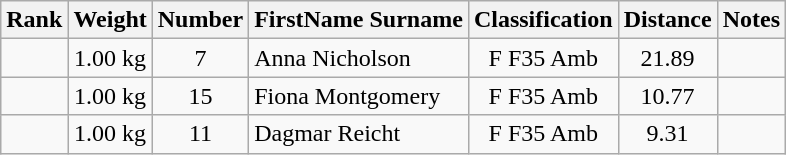<table class="wikitable sortable" style="text-align:center">
<tr>
<th>Rank</th>
<th>Weight</th>
<th>Number</th>
<th>FirstName Surname</th>
<th>Classification</th>
<th>Distance</th>
<th>Notes</th>
</tr>
<tr>
<td></td>
<td>1.00 kg</td>
<td>7</td>
<td style="text-align:left"> Anna Nicholson</td>
<td>F F35 Amb</td>
<td>21.89</td>
<td></td>
</tr>
<tr>
<td></td>
<td>1.00 kg</td>
<td>15</td>
<td style="text-align:left"> Fiona Montgomery</td>
<td>F F35 Amb</td>
<td>10.77</td>
<td></td>
</tr>
<tr>
<td></td>
<td>1.00 kg</td>
<td>11</td>
<td style="text-align:left"> Dagmar Reicht</td>
<td>F F35 Amb</td>
<td>9.31</td>
<td></td>
</tr>
</table>
